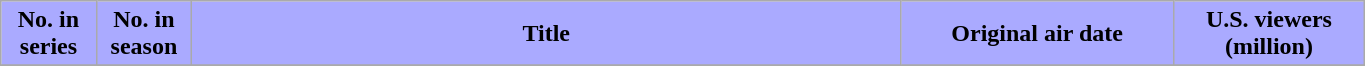<table class="wikitable plainrowheaders" style="width:72%;">
<tr>
<th scope="col" style="background-color: #AAAAFF; color: #000000;" width=7%>No. in<br>series</th>
<th scope="col" style="background-color: #AAAAFF; color: #000000;" width=7%>No. in<br>season</th>
<th scope="col" style="background-color: #AAAAFF; color: #000000;">Title</th>
<th scope="col" style="background-color: #AAAAFF; color: #000000;" width=20%>Original air date</th>
<th scope="col" style="background-color: #AAAAFF; color: #000000;" width=14%>U.S. viewers<br>(million)</th>
</tr>
<tr>
</tr>
</table>
